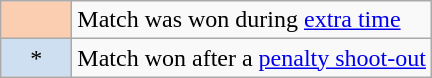<table class="wikitable">
<tr>
<td width="40px" bgcolor="#FBCEB1" align="center"></td>
<td>Match was won during <a href='#'>extra time</a></td>
</tr>
<tr>
<td width="40px" bgcolor="#cedff2" align="center">*</td>
<td>Match won after a <a href='#'>penalty shoot-out</a></td>
</tr>
</table>
